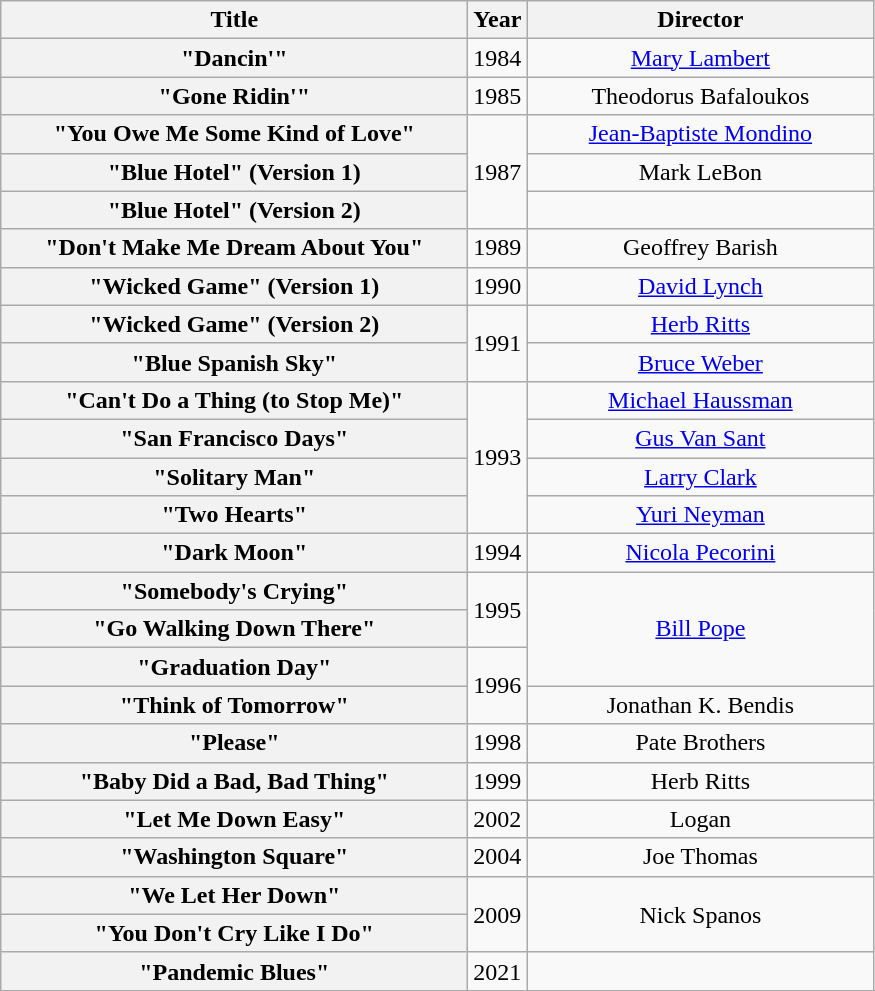<table class="wikitable plainrowheaders" style="text-align:center;" border="1">
<tr>
<th scope="col" style="width:19em;">Title</th>
<th scope="col">Year</th>
<th scope="col" style="width:14em;">Director</th>
</tr>
<tr>
<th scope="row">"Dancin'"</th>
<td>1984</td>
<td><a href='#'>Mary Lambert</a></td>
</tr>
<tr>
<th scope="row">"Gone Ridin'"</th>
<td>1985</td>
<td>Theodorus Bafaloukos</td>
</tr>
<tr>
<th scope="row">"You Owe Me Some Kind of Love"</th>
<td rowspan="3">1987</td>
<td><a href='#'>Jean-Baptiste Mondino</a></td>
</tr>
<tr>
<th scope="row">"Blue Hotel" (Version 1)</th>
<td>Mark LeBon</td>
</tr>
<tr>
<th scope="row">"Blue Hotel" (Version 2)</th>
<td></td>
</tr>
<tr>
<th scope="row">"Don't Make Me Dream About You"</th>
<td>1989</td>
<td>Geoffrey Barish</td>
</tr>
<tr>
<th scope="row">"Wicked Game" (Version 1)</th>
<td>1990</td>
<td><a href='#'>David Lynch</a></td>
</tr>
<tr>
<th scope="row">"Wicked Game" (Version 2)</th>
<td rowspan="2">1991</td>
<td><a href='#'>Herb Ritts</a></td>
</tr>
<tr>
<th scope="row">"Blue Spanish Sky"</th>
<td><a href='#'>Bruce Weber</a></td>
</tr>
<tr>
<th scope="row">"Can't Do a Thing (to Stop Me)"</th>
<td rowspan="4">1993</td>
<td><a href='#'>Michael Haussman</a></td>
</tr>
<tr>
<th scope="row">"San Francisco Days"</th>
<td><a href='#'>Gus Van Sant</a></td>
</tr>
<tr>
<th scope="row">"Solitary Man"</th>
<td><a href='#'>Larry Clark</a></td>
</tr>
<tr>
<th scope="row">"Two Hearts"</th>
<td><a href='#'>Yuri Neyman</a></td>
</tr>
<tr>
<th scope="row">"Dark Moon"</th>
<td>1994</td>
<td><a href='#'>Nicola Pecorini</a></td>
</tr>
<tr>
<th scope="row">"Somebody's Crying"</th>
<td rowspan="2">1995</td>
<td rowspan="3"><a href='#'>Bill Pope</a></td>
</tr>
<tr>
<th scope="row">"Go Walking Down There"</th>
</tr>
<tr>
<th scope="row">"Graduation Day"</th>
<td rowspan="2">1996</td>
</tr>
<tr>
<th scope="row">"Think of Tomorrow"</th>
<td>Jonathan K. Bendis</td>
</tr>
<tr>
<th scope="row">"Please"</th>
<td>1998</td>
<td>Pate Brothers</td>
</tr>
<tr>
<th scope="row">"Baby Did a Bad, Bad Thing"</th>
<td>1999</td>
<td>Herb Ritts</td>
</tr>
<tr>
<th scope="row">"Let Me Down Easy"</th>
<td>2002</td>
<td>Logan</td>
</tr>
<tr>
<th scope="row">"Washington Square"</th>
<td>2004</td>
<td>Joe Thomas</td>
</tr>
<tr>
<th scope="row">"We Let Her Down"</th>
<td rowspan="2">2009</td>
<td rowspan="2">Nick Spanos</td>
</tr>
<tr>
<th scope="row">"You Don't Cry Like I Do"</th>
</tr>
<tr>
<th scope="row">"Pandemic Blues"</th>
<td>2021</td>
<td></td>
</tr>
<tr>
</tr>
</table>
